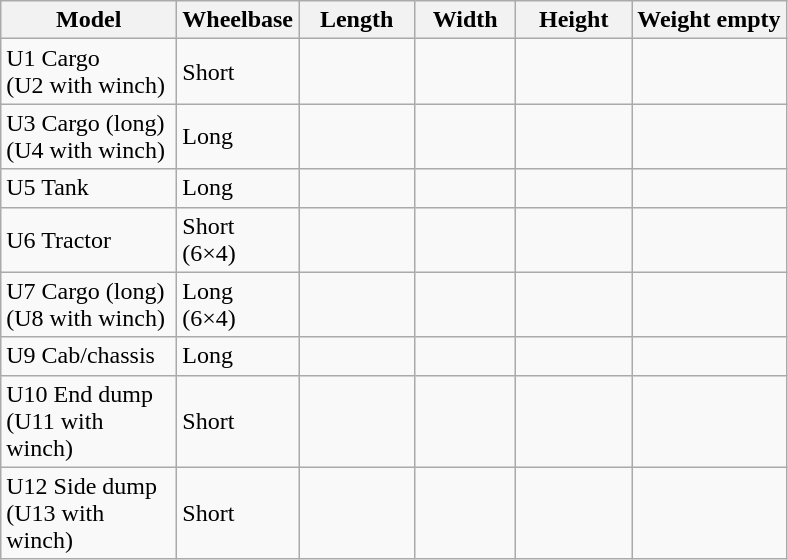<table class="wikitable">
<tr>
<th style="width: 110px;">Model</th>
<th style="width: 60px;">Wheelbase</th>
<th style="width: 70px;">Length</th>
<th style="width: 60px;">Width</th>
<th style="width: 70px;">Height</th>
<th>Weight empty</th>
</tr>
<tr>
<td>U1 Cargo <br> (U2 with winch)</td>
<td>Short</td>
<td></td>
<td></td>
<td></td>
<td></td>
</tr>
<tr>
<td>U3 Cargo (long) <br> (U4 with winch)</td>
<td>Long</td>
<td></td>
<td></td>
<td></td>
<td></td>
</tr>
<tr>
<td>U5 Tank </td>
<td>Long</td>
<td></td>
<td></td>
<td> </td>
<td></td>
</tr>
<tr>
<td>U6 Tractor</td>
<td>Short <br> (6×4)</td>
<td></td>
<td></td>
<td></td>
<td></td>
</tr>
<tr>
<td>U7 Cargo (long) <br> (U8 with winch)</td>
<td>Long <br> (6×4)</td>
<td></td>
<td></td>
<td></td>
<td></td>
</tr>
<tr>
<td>U9 Cab/chassis</td>
<td>Long</td>
<td></td>
<td></td>
<td></td>
<td></td>
</tr>
<tr>
<td>U10 End dump <br> (U11 with winch)</td>
<td>Short</td>
<td></td>
<td></td>
<td></td>
<td></td>
</tr>
<tr>
<td>U12 Side dump <br> (U13 with winch)</td>
<td>Short</td>
<td></td>
<td></td>
<td></td>
<td></td>
</tr>
</table>
